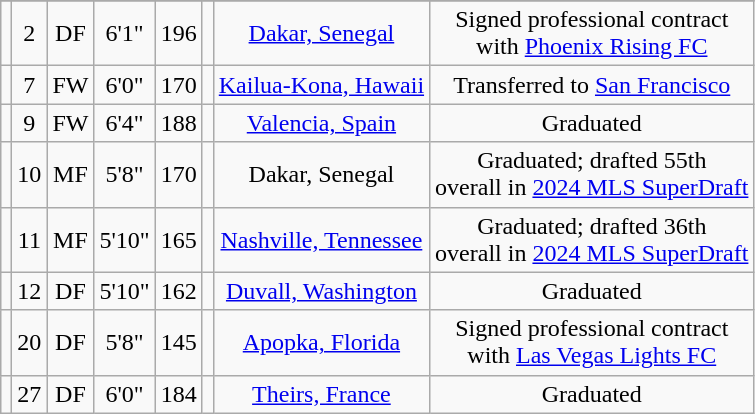<table class="wikitable sortable" border="1" style="text-align: center;">
<tr align=center>
</tr>
<tr>
<td></td>
<td>2</td>
<td>DF</td>
<td>6'1"</td>
<td>196</td>
<td></td>
<td><a href='#'>Dakar, Senegal</a></td>
<td>Signed professional contract<br>with <a href='#'>Phoenix Rising FC</a></td>
</tr>
<tr>
<td></td>
<td>7</td>
<td>FW</td>
<td>6'0"</td>
<td>170</td>
<td></td>
<td><a href='#'>Kailua-Kona, Hawaii</a></td>
<td>Transferred to <a href='#'>San Francisco</a></td>
</tr>
<tr>
<td></td>
<td>9</td>
<td>FW</td>
<td>6'4"</td>
<td>188</td>
<td></td>
<td><a href='#'>Valencia, Spain</a></td>
<td>Graduated</td>
</tr>
<tr>
<td></td>
<td>10</td>
<td>MF</td>
<td>5'8"</td>
<td>170</td>
<td></td>
<td>Dakar, Senegal</td>
<td>Graduated; drafted 55th<br>overall in <a href='#'>2024 MLS SuperDraft</a></td>
</tr>
<tr>
<td></td>
<td>11</td>
<td>MF</td>
<td>5'10"</td>
<td>165</td>
<td></td>
<td><a href='#'>Nashville, Tennessee</a></td>
<td>Graduated; drafted 36th<br>overall in <a href='#'>2024 MLS SuperDraft</a></td>
</tr>
<tr>
<td></td>
<td>12</td>
<td>DF</td>
<td>5'10"</td>
<td>162</td>
<td></td>
<td><a href='#'>Duvall, Washington</a></td>
<td>Graduated</td>
</tr>
<tr>
<td></td>
<td>20</td>
<td>DF</td>
<td>5'8"</td>
<td>145</td>
<td></td>
<td><a href='#'>Apopka, Florida</a></td>
<td>Signed professional contract<br>with <a href='#'>Las Vegas Lights FC</a></td>
</tr>
<tr>
<td></td>
<td>27</td>
<td>DF</td>
<td>6'0"</td>
<td>184</td>
<td></td>
<td><a href='#'>Theirs, France</a></td>
<td>Graduated</td>
</tr>
</table>
